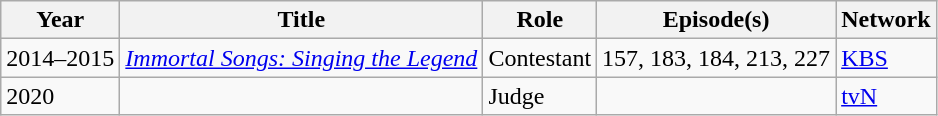<table class="wikitable">
<tr>
<th>Year</th>
<th>Title</th>
<th>Role</th>
<th>Episode(s)</th>
<th>Network</th>
</tr>
<tr>
<td>2014–2015</td>
<td><em><a href='#'>Immortal Songs: Singing the Legend</a></em></td>
<td>Contestant</td>
<td>157, 183, 184, 213, 227</td>
<td><a href='#'>KBS</a></td>
</tr>
<tr>
<td>2020</td>
<td><em></em></td>
<td>Judge</td>
<td></td>
<td><a href='#'>tvN</a></td>
</tr>
</table>
